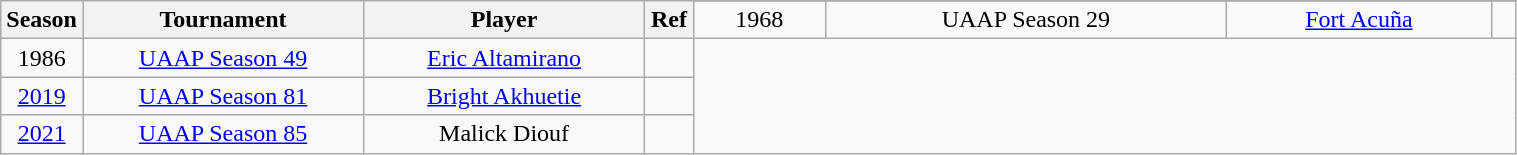<table class="wikitable sortable" style="text-align:center" width="80%">
<tr>
<th style="width:25px;" rowspan="2">Season</th>
<th style="width:180px;" rowspan="2">Tournament</th>
<th style="width:180px;" rowspan="2">Player</th>
<th style="width:25px;" rowspan="2">Ref</th>
</tr>
<tr align=center>
<td>1968</td>
<td>UAAP Season 29</td>
<td><a href='#'>Fort Acuña</a></td>
<td></td>
</tr>
<tr align=center>
<td>1986</td>
<td><a href='#'>UAAP Season 49</a></td>
<td><a href='#'>Eric Altamirano</a></td>
<td></td>
</tr>
<tr align=center>
<td><a href='#'>2019</a></td>
<td><a href='#'>UAAP Season 81</a></td>
<td><a href='#'>Bright Akhuetie</a></td>
<td></td>
</tr>
<tr align=center>
<td><a href='#'>2021</a></td>
<td><a href='#'>UAAP Season 85</a></td>
<td>Malick Diouf</td>
<td></td>
</tr>
</table>
